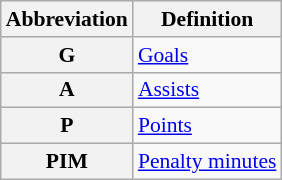<table class="wikitable" style="font-size:90%;">
<tr>
<th scope="col">Abbreviation</th>
<th scope="col">Definition</th>
</tr>
<tr>
<th scope="row">G</th>
<td><a href='#'>Goals</a></td>
</tr>
<tr>
<th scope="row">A</th>
<td><a href='#'>Assists</a></td>
</tr>
<tr>
<th scope="row">P</th>
<td><a href='#'>Points</a></td>
</tr>
<tr>
<th scope="row">PIM</th>
<td><a href='#'>Penalty minutes</a></td>
</tr>
</table>
